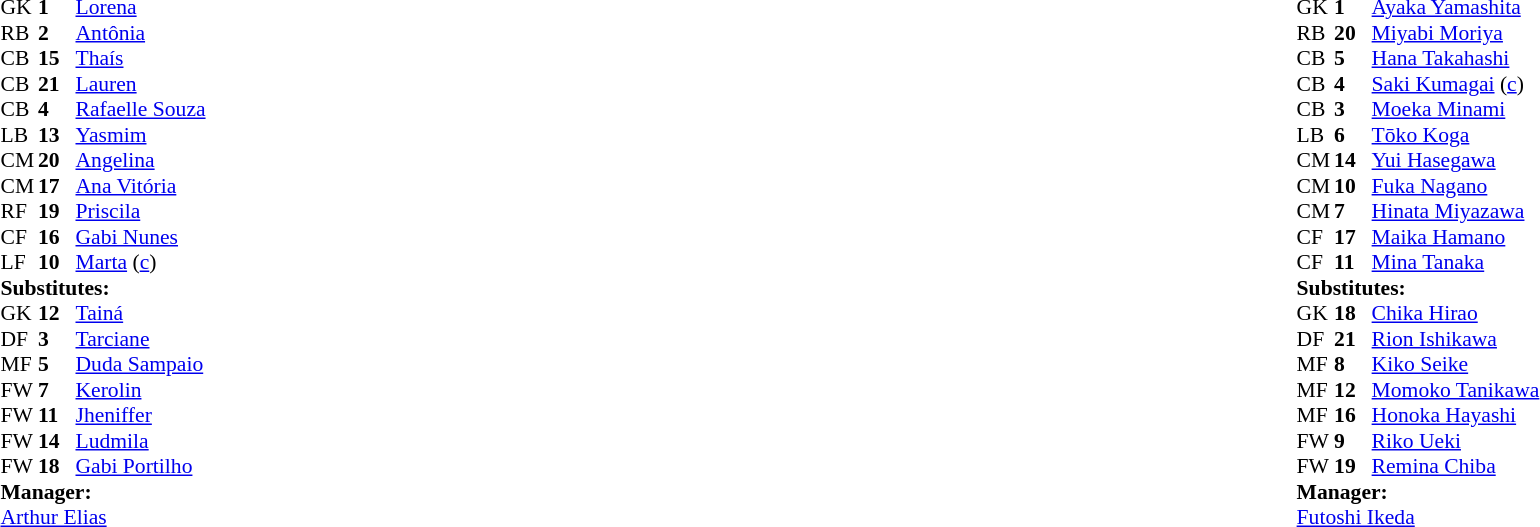<table width="100%">
<tr>
<td valign="top" width="40%"><br><table style="font-size:90%" cellspacing="0" cellpadding="0">
<tr>
<th width=25></th>
<th width=25></th>
</tr>
<tr>
<td>GK</td>
<td><strong>1</strong></td>
<td><a href='#'>Lorena</a></td>
</tr>
<tr>
<td>RB</td>
<td><strong>2</strong></td>
<td><a href='#'>Antônia</a></td>
</tr>
<tr>
<td>CB</td>
<td><strong>15</strong></td>
<td><a href='#'>Thaís</a></td>
</tr>
<tr>
<td>CB</td>
<td><strong>21</strong></td>
<td><a href='#'>Lauren</a></td>
<td></td>
<td></td>
</tr>
<tr>
<td>CB</td>
<td><strong>4</strong></td>
<td><a href='#'>Rafaelle Souza</a></td>
</tr>
<tr>
<td>LB</td>
<td><strong>13</strong></td>
<td><a href='#'>Yasmim</a></td>
</tr>
<tr>
<td>CM</td>
<td><strong>20</strong></td>
<td><a href='#'>Angelina</a></td>
<td></td>
<td></td>
</tr>
<tr>
<td>CM</td>
<td><strong>17</strong></td>
<td><a href='#'>Ana Vitória</a></td>
</tr>
<tr>
<td>RF</td>
<td><strong>19</strong></td>
<td><a href='#'>Priscila</a></td>
<td></td>
<td></td>
</tr>
<tr>
<td>CF</td>
<td><strong>16</strong></td>
<td><a href='#'>Gabi Nunes</a></td>
<td></td>
<td></td>
</tr>
<tr>
<td>LF</td>
<td><strong>10</strong></td>
<td><a href='#'>Marta</a> (<a href='#'>c</a>)</td>
<td></td>
<td></td>
</tr>
<tr>
<td colspan="3"><strong>Substitutes:</strong></td>
</tr>
<tr>
<td>GK</td>
<td><strong>12</strong></td>
<td><a href='#'>Tainá</a></td>
</tr>
<tr>
<td>DF</td>
<td><strong>3</strong></td>
<td><a href='#'>Tarciane</a></td>
<td></td>
<td></td>
</tr>
<tr>
<td>MF</td>
<td><strong>5</strong></td>
<td><a href='#'>Duda Sampaio</a></td>
<td></td>
<td></td>
</tr>
<tr>
<td>FW</td>
<td><strong>7</strong></td>
<td><a href='#'>Kerolin</a></td>
<td></td>
<td></td>
</tr>
<tr>
<td>FW</td>
<td><strong>11</strong></td>
<td><a href='#'>Jheniffer</a></td>
<td></td>
<td></td>
</tr>
<tr>
<td>FW</td>
<td><strong>14</strong></td>
<td><a href='#'>Ludmila</a></td>
<td></td>
<td></td>
</tr>
<tr>
<td>FW</td>
<td><strong>18</strong></td>
<td><a href='#'>Gabi Portilho</a></td>
</tr>
<tr>
<td colspan="3"><strong>Manager:</strong></td>
</tr>
<tr>
<td colspan="3"><a href='#'>Arthur Elias</a></td>
</tr>
</table>
</td>
<td valign="top"></td>
<td valign="top" width="50%"><br><table style="font-size:90%; margin:auto" cellspacing="0" cellpadding="0">
<tr>
<th width="25"></th>
<th width="25"></th>
</tr>
<tr>
<td>GK</td>
<td><strong>1</strong></td>
<td><a href='#'>Ayaka Yamashita</a></td>
</tr>
<tr>
<td>RB</td>
<td><strong>20</strong></td>
<td><a href='#'>Miyabi Moriya</a></td>
<td></td>
<td></td>
</tr>
<tr>
<td>CB</td>
<td><strong>5</strong></td>
<td><a href='#'>Hana Takahashi</a></td>
</tr>
<tr>
<td>CB</td>
<td><strong>4</strong></td>
<td><a href='#'>Saki Kumagai</a> (<a href='#'>c</a>)</td>
</tr>
<tr>
<td>CB</td>
<td><strong>3</strong></td>
<td><a href='#'>Moeka Minami</a></td>
<td></td>
</tr>
<tr>
<td>LB</td>
<td><strong>6</strong></td>
<td><a href='#'>Tōko Koga</a></td>
<td></td>
<td></td>
</tr>
<tr>
<td>CM</td>
<td><strong>14</strong></td>
<td><a href='#'>Yui Hasegawa</a></td>
</tr>
<tr>
<td>CM</td>
<td><strong>10</strong></td>
<td><a href='#'>Fuka Nagano</a></td>
</tr>
<tr>
<td>CM</td>
<td><strong>7</strong></td>
<td><a href='#'>Hinata Miyazawa</a></td>
<td></td>
<td></td>
</tr>
<tr>
<td>CF</td>
<td><strong>17</strong></td>
<td><a href='#'>Maika Hamano</a></td>
<td></td>
<td></td>
</tr>
<tr>
<td>CF</td>
<td><strong>11</strong></td>
<td><a href='#'>Mina Tanaka</a></td>
</tr>
<tr>
<td colspan="3"><strong>Substitutes:</strong></td>
</tr>
<tr>
<td>GK</td>
<td><strong>18</strong></td>
<td><a href='#'>Chika Hirao</a></td>
</tr>
<tr>
<td>DF</td>
<td><strong>21</strong></td>
<td><a href='#'>Rion Ishikawa</a></td>
</tr>
<tr>
<td>MF</td>
<td><strong>8</strong></td>
<td><a href='#'>Kiko Seike</a></td>
<td></td>
<td></td>
</tr>
<tr>
<td>MF</td>
<td><strong>12</strong></td>
<td><a href='#'>Momoko Tanikawa</a></td>
<td></td>
<td></td>
</tr>
<tr>
<td>MF</td>
<td><strong>16</strong></td>
<td><a href='#'>Honoka Hayashi</a></td>
</tr>
<tr>
<td>FW</td>
<td><strong>9</strong></td>
<td><a href='#'>Riko Ueki</a></td>
<td></td>
<td></td>
</tr>
<tr>
<td>FW</td>
<td><strong>19</strong></td>
<td><a href='#'>Remina Chiba</a></td>
<td></td>
<td></td>
</tr>
<tr>
<td colspan="3"><strong>Manager:</strong></td>
</tr>
<tr>
<td colspan="3"><a href='#'>Futoshi Ikeda</a></td>
</tr>
</table>
</td>
</tr>
</table>
